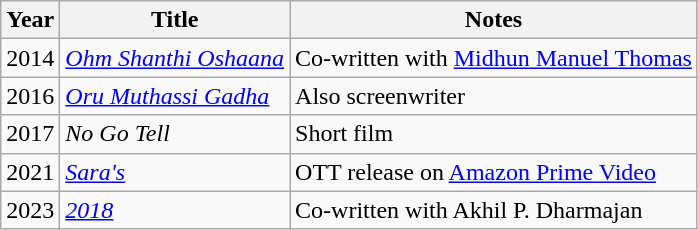<table class=wikitable>
<tr>
<th>Year</th>
<th>Title</th>
<th>Notes</th>
</tr>
<tr>
<td>2014</td>
<td><em><a href='#'>Ohm Shanthi Oshaana</a></em></td>
<td>Co-written with <a href='#'>Midhun Manuel Thomas</a></td>
</tr>
<tr>
<td>2016</td>
<td><em><a href='#'>Oru Muthassi Gadha</a></em></td>
<td>Also screenwriter</td>
</tr>
<tr>
<td>2017</td>
<td><em>No Go Tell</em></td>
<td>Short film</td>
</tr>
<tr>
<td>2021</td>
<td><em><a href='#'>Sara's</a></em></td>
<td>OTT release on <a href='#'>Amazon Prime Video</a></td>
</tr>
<tr>
<td>2023</td>
<td><em><a href='#'>2018</a></em></td>
<td>Co-written with Akhil P. Dharmajan</td>
</tr>
</table>
